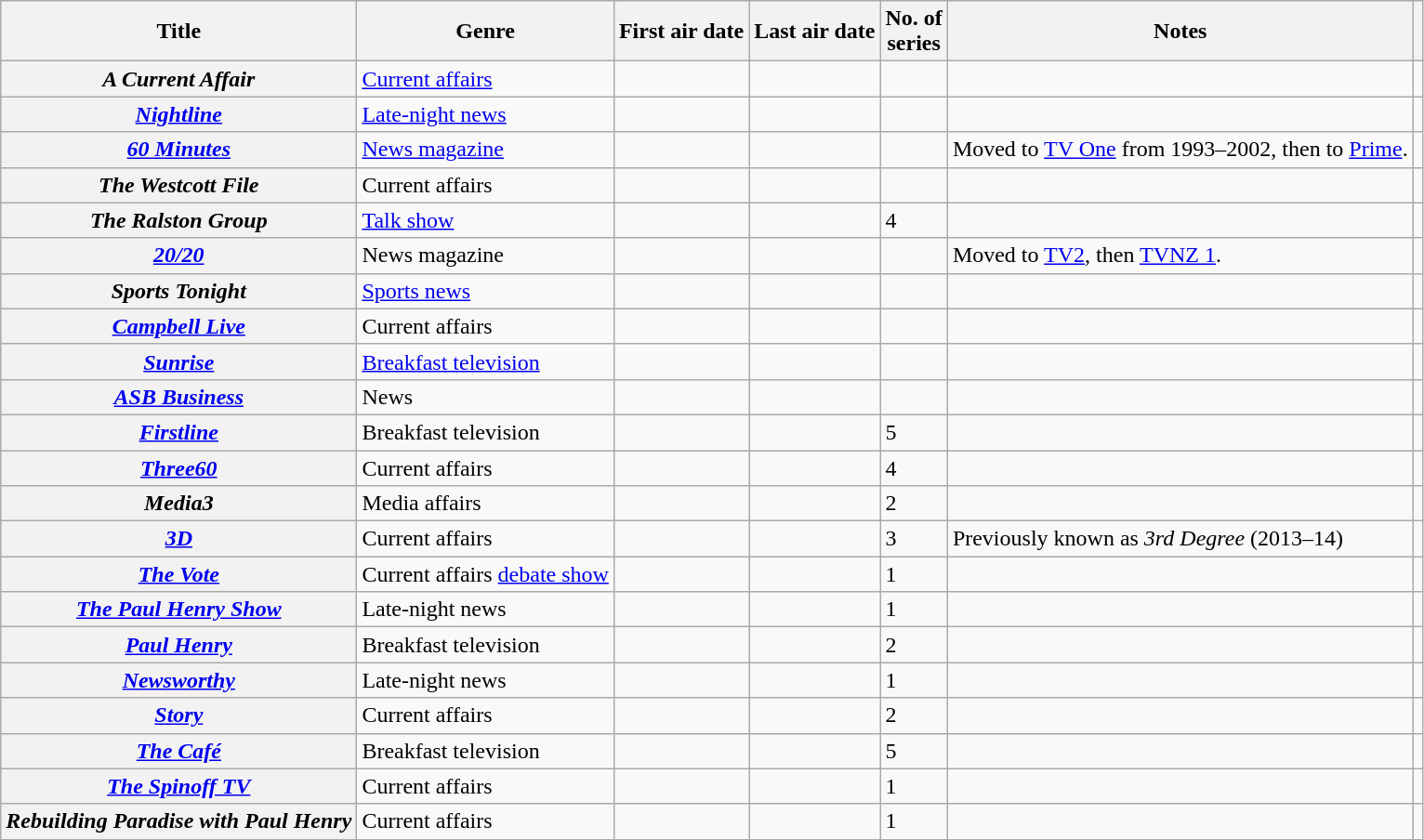<table class="wikitable plainrowheaders sortable">
<tr>
<th scope="col">Title</th>
<th scope="col">Genre</th>
<th scope="col">First air date</th>
<th scope="col">Last air date</th>
<th scope="col">No. of<br>series</th>
<th scope="col" class="unsortable">Notes</th>
<th scope="col" class="unsortable"></th>
</tr>
<tr>
<th scope="row"><em>A Current Affair</em></th>
<td><a href='#'>Current affairs</a></td>
<td></td>
<td></td>
<td></td>
<td></td>
<td style="text-align:center;"></td>
</tr>
<tr>
<th scope="row"><em><a href='#'>Nightline</a></em></th>
<td><a href='#'>Late-night news</a></td>
<td></td>
<td></td>
<td></td>
<td></td>
<td style="text-align:center;"></td>
</tr>
<tr>
<th scope="row"><em><a href='#'>60 Minutes</a></em></th>
<td><a href='#'>News magazine</a></td>
<td><br></td>
<td><br></td>
<td></td>
<td>Moved to <a href='#'>TV One</a> from 1993–2002, then to <a href='#'>Prime</a>.</td>
<td style="text-align:center;"></td>
</tr>
<tr>
<th scope="row"><em>The Westcott File</em></th>
<td>Current affairs</td>
<td></td>
<td></td>
<td></td>
<td></td>
<td style="text-align:center;"></td>
</tr>
<tr>
<th scope="row"><em>The Ralston Group</em></th>
<td><a href='#'>Talk show</a></td>
<td></td>
<td></td>
<td>4</td>
<td></td>
<td style="text-align:center;"></td>
</tr>
<tr>
<th scope="row"><em><a href='#'>20/20</a></em></th>
<td>News magazine</td>
<td></td>
<td></td>
<td></td>
<td>Moved to <a href='#'>TV2</a>, then <a href='#'>TVNZ 1</a>.</td>
<td style="text-align:center;"></td>
</tr>
<tr>
<th scope="row"><em>Sports Tonight</em></th>
<td><a href='#'>Sports news</a></td>
<td></td>
<td></td>
<td></td>
<td></td>
<td style="text-align:center;"></td>
</tr>
<tr>
<th scope="row"><em><a href='#'>Campbell Live</a></em></th>
<td>Current affairs</td>
<td></td>
<td></td>
<td></td>
<td></td>
<td style="text-align:center;"></td>
</tr>
<tr>
<th scope="row"><em><a href='#'>Sunrise</a></em></th>
<td><a href='#'>Breakfast television</a></td>
<td></td>
<td></td>
<td></td>
<td></td>
<td style="text-align:center;"></td>
</tr>
<tr>
<th scope="row"><em><a href='#'>ASB Business</a></em></th>
<td>News</td>
<td></td>
<td></td>
<td></td>
<td></td>
<td style="text-align:center;"></td>
</tr>
<tr>
<th scope="row"><em><a href='#'>Firstline</a></em></th>
<td>Breakfast television</td>
<td></td>
<td></td>
<td>5</td>
<td></td>
<td style="text-align:center;"></td>
</tr>
<tr>
<th scope="row"><em><a href='#'>Three60</a></em></th>
<td>Current affairs</td>
<td></td>
<td></td>
<td>4</td>
<td></td>
<td style="text-align:center;"></td>
</tr>
<tr>
<th scope="row"><em>Media3</em></th>
<td>Media affairs</td>
<td></td>
<td></td>
<td>2</td>
<td></td>
<td style="text-align:center;"></td>
</tr>
<tr>
<th scope="row"><em><a href='#'>3D</a></em></th>
<td>Current affairs</td>
<td></td>
<td></td>
<td>3</td>
<td>Previously known as <em>3rd Degree</em> (2013–14)</td>
<td style="text-align:center;"></td>
</tr>
<tr>
<th scope="row"><em><a href='#'>The Vote</a></em></th>
<td>Current affairs <a href='#'>debate show</a></td>
<td></td>
<td></td>
<td>1</td>
<td></td>
<td style="text-align:center;"></td>
</tr>
<tr>
<th scope="row"><em><a href='#'>The Paul Henry Show</a></em></th>
<td>Late-night news</td>
<td></td>
<td></td>
<td>1</td>
<td></td>
<td style="text-align:center;"></td>
</tr>
<tr>
<th scope="row"><em><a href='#'>Paul Henry</a></em></th>
<td>Breakfast television</td>
<td></td>
<td></td>
<td>2</td>
<td></td>
<td style="text-align:center;"></td>
</tr>
<tr>
<th scope="row"><em><a href='#'>Newsworthy</a></em></th>
<td>Late-night news</td>
<td></td>
<td></td>
<td>1</td>
<td></td>
<td style="text-align:center;"></td>
</tr>
<tr>
<th scope="row"><em><a href='#'>Story</a></em></th>
<td>Current affairs</td>
<td></td>
<td></td>
<td>2</td>
<td></td>
<td style="text-align:center;"></td>
</tr>
<tr>
<th scope="row"><em><a href='#'>The Café</a></em></th>
<td>Breakfast television</td>
<td></td>
<td></td>
<td>5</td>
<td></td>
<td style="text-align:center;"></td>
</tr>
<tr>
<th scope="row"><em><a href='#'>The Spinoff TV</a></em></th>
<td>Current affairs</td>
<td></td>
<td></td>
<td>1</td>
<td></td>
<td style="text-align:center;"></td>
</tr>
<tr>
<th scope="row"><em>Rebuilding Paradise with Paul Henry</em></th>
<td>Current affairs</td>
<td></td>
<td></td>
<td>1</td>
<td></td>
<td style="text-align:center;"></td>
</tr>
</table>
